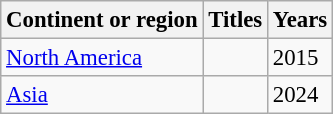<table class="wikitable" style="font-size: 95%;">
<tr>
<th>Continent or region</th>
<th>Titles</th>
<th>Years</th>
</tr>
<tr>
<td><a href='#'>North America</a></td>
<td></td>
<td>2015</td>
</tr>
<tr>
<td><a href='#'>Asia</a></td>
<td></td>
<td>2024</td>
</tr>
</table>
